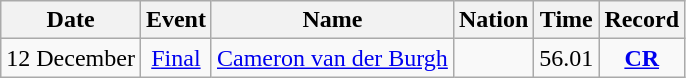<table class="wikitable" style=text-align:center>
<tr>
<th>Date</th>
<th>Event</th>
<th>Name</th>
<th>Nation</th>
<th>Time</th>
<th>Record</th>
</tr>
<tr>
<td>12 December</td>
<td><a href='#'>Final</a></td>
<td align=left><a href='#'>Cameron van der Burgh</a></td>
<td align=left></td>
<td>56.01</td>
<td><strong><a href='#'>CR</a></strong></td>
</tr>
</table>
